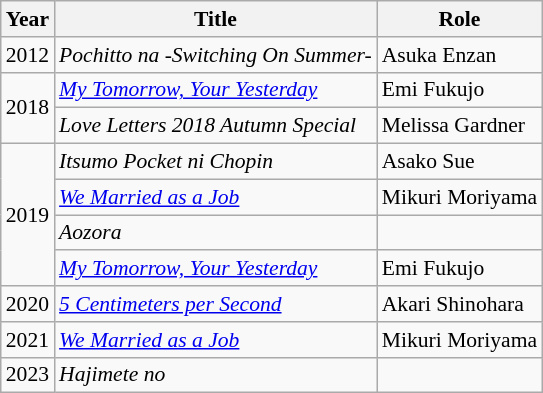<table class="wikitable" style="font-size: 90%;">
<tr>
<th>Year</th>
<th>Title</th>
<th>Role</th>
</tr>
<tr>
<td>2012</td>
<td><em>Pochitto na -Switching On Summer-</em></td>
<td>Asuka Enzan</td>
</tr>
<tr>
<td rowspan="2">2018</td>
<td><em><a href='#'>My Tomorrow, Your Yesterday</a></em></td>
<td>Emi Fukujo</td>
</tr>
<tr>
<td><em>Love Letters 2018 Autumn Special</em></td>
<td>Melissa Gardner</td>
</tr>
<tr>
<td rowspan="4">2019</td>
<td><em>Itsumo Pocket ni Chopin</em></td>
<td>Asako Sue</td>
</tr>
<tr>
<td><em><a href='#'>We Married as a Job</a></em></td>
<td>Mikuri Moriyama</td>
</tr>
<tr>
<td><em>Aozora</em></td>
<td></td>
</tr>
<tr>
<td><em><a href='#'>My Tomorrow, Your Yesterday</a></em></td>
<td>Emi Fukujo</td>
</tr>
<tr>
<td>2020</td>
<td><em><a href='#'>5 Centimeters per Second</a></em></td>
<td>Akari Shinohara</td>
</tr>
<tr>
<td>2021</td>
<td><em><a href='#'>We Married as a Job</a></em></td>
<td>Mikuri Moriyama</td>
</tr>
<tr>
<td>2023</td>
<td><em>Hajimete no</em></td>
<td></td>
</tr>
</table>
